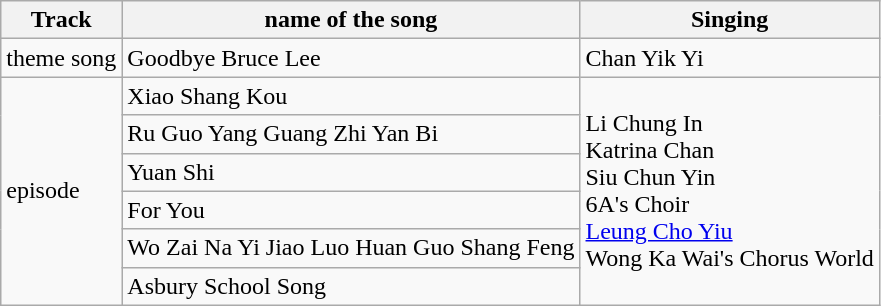<table class="wikitable">
<tr>
<th>Track</th>
<th>name of the song</th>
<th>Singing</th>
</tr>
<tr>
<td>theme song</td>
<td>Goodbye Bruce Lee</td>
<td>Chan Yik Yi</td>
</tr>
<tr>
<td rowspan="6">episode</td>
<td>Xiao Shang Kou</td>
<td rowspan="6">Li Chung In<br>Katrina Chan<br>Siu Chun Yin<br>6A's Choir<br><a href='#'>Leung Cho Yiu</a><br>Wong Ka Wai's Chorus World</td>
</tr>
<tr>
<td>Ru Guo Yang Guang Zhi Yan Bi</td>
</tr>
<tr>
<td>Yuan Shi</td>
</tr>
<tr>
<td>For You</td>
</tr>
<tr>
<td>Wo Zai Na Yi Jiao Luo Huan Guo Shang Feng</td>
</tr>
<tr>
<td>Asbury School Song</td>
</tr>
</table>
